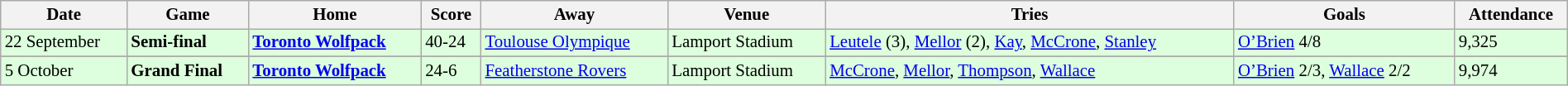<table class="wikitable" style="font-size:87%; width:100%;">
<tr>
<th>Date</th>
<th>Game</th>
<th>Home</th>
<th>Score</th>
<th>Away</th>
<th>Venue</th>
<th>Tries</th>
<th>Goals</th>
<th>Attendance</th>
</tr>
<tr style="background:#ddffdd;" width=20 | >
<td>22 September</td>
<td><strong>Semi-final</strong></td>
<td> <strong><a href='#'>Toronto Wolfpack</a></strong></td>
<td>40-24</td>
<td> <a href='#'>Toulouse Olympique</a></td>
<td>Lamport Stadium</td>
<td><a href='#'>Leutele</a> (3), <a href='#'>Mellor</a> (2), <a href='#'>Kay</a>, <a href='#'>McCrone</a>, <a href='#'>Stanley</a></td>
<td><a href='#'>O’Brien</a> 4/8</td>
<td>9,325</td>
</tr>
<tr>
</tr>
<tr style="background:#ddffdd;" width=20 | >
<td>5 October</td>
<td><strong>Grand Final</strong></td>
<td> <strong><a href='#'>Toronto Wolfpack</a></strong></td>
<td>24-6</td>
<td> <a href='#'>Featherstone Rovers</a></td>
<td>Lamport Stadium</td>
<td><a href='#'>McCrone</a>, <a href='#'>Mellor</a>, <a href='#'>Thompson</a>, <a href='#'>Wallace</a></td>
<td><a href='#'>O’Brien</a> 2/3, <a href='#'>Wallace</a> 2/2</td>
<td>9,974</td>
</tr>
</table>
